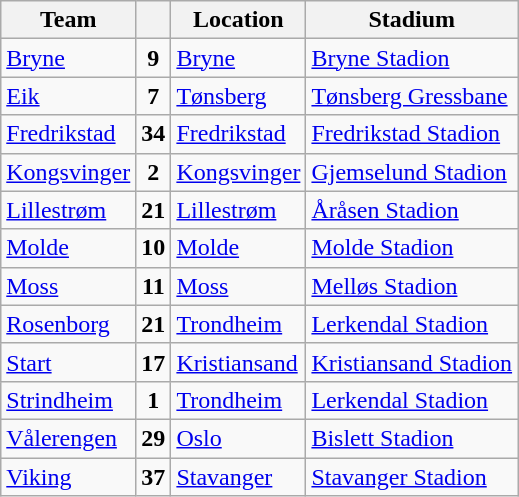<table class="wikitable sortable" border="1">
<tr>
<th>Team</th>
<th></th>
<th>Location</th>
<th>Stadium</th>
</tr>
<tr>
<td><a href='#'>Bryne</a></td>
<td align="center"><strong>9</strong></td>
<td><a href='#'>Bryne</a></td>
<td><a href='#'>Bryne Stadion</a></td>
</tr>
<tr>
<td><a href='#'>Eik</a></td>
<td align="center"><strong>7</strong></td>
<td><a href='#'>Tønsberg</a></td>
<td><a href='#'>Tønsberg Gressbane</a></td>
</tr>
<tr>
<td><a href='#'>Fredrikstad</a></td>
<td align="center"><strong>34</strong></td>
<td><a href='#'>Fredrikstad</a></td>
<td><a href='#'>Fredrikstad Stadion</a></td>
</tr>
<tr>
<td><a href='#'>Kongsvinger</a></td>
<td align="center"><strong>2</strong></td>
<td><a href='#'>Kongsvinger</a></td>
<td><a href='#'>Gjemselund Stadion</a></td>
</tr>
<tr>
<td><a href='#'>Lillestrøm</a></td>
<td align="center"><strong>21</strong></td>
<td><a href='#'>Lillestrøm</a></td>
<td><a href='#'>Åråsen Stadion</a></td>
</tr>
<tr>
<td><a href='#'>Molde</a></td>
<td align="center"><strong>10</strong></td>
<td><a href='#'>Molde</a></td>
<td><a href='#'>Molde Stadion</a></td>
</tr>
<tr>
<td><a href='#'>Moss</a></td>
<td align="center"><strong>11</strong></td>
<td><a href='#'>Moss</a></td>
<td><a href='#'>Melløs Stadion</a></td>
</tr>
<tr>
<td><a href='#'>Rosenborg</a></td>
<td align="center"><strong>21</strong></td>
<td><a href='#'>Trondheim</a></td>
<td><a href='#'>Lerkendal Stadion</a></td>
</tr>
<tr>
<td><a href='#'>Start</a></td>
<td align="center"><strong>17</strong></td>
<td><a href='#'>Kristiansand</a></td>
<td><a href='#'>Kristiansand Stadion</a></td>
</tr>
<tr>
<td><a href='#'>Strindheim</a></td>
<td align="center"><strong>1</strong></td>
<td><a href='#'>Trondheim</a></td>
<td><a href='#'>Lerkendal Stadion</a></td>
</tr>
<tr>
<td><a href='#'>Vålerengen</a></td>
<td align="center"><strong>29</strong></td>
<td><a href='#'>Oslo</a></td>
<td><a href='#'>Bislett Stadion</a></td>
</tr>
<tr>
<td><a href='#'>Viking</a></td>
<td align="center"><strong>37</strong></td>
<td><a href='#'>Stavanger</a></td>
<td><a href='#'>Stavanger Stadion</a></td>
</tr>
</table>
